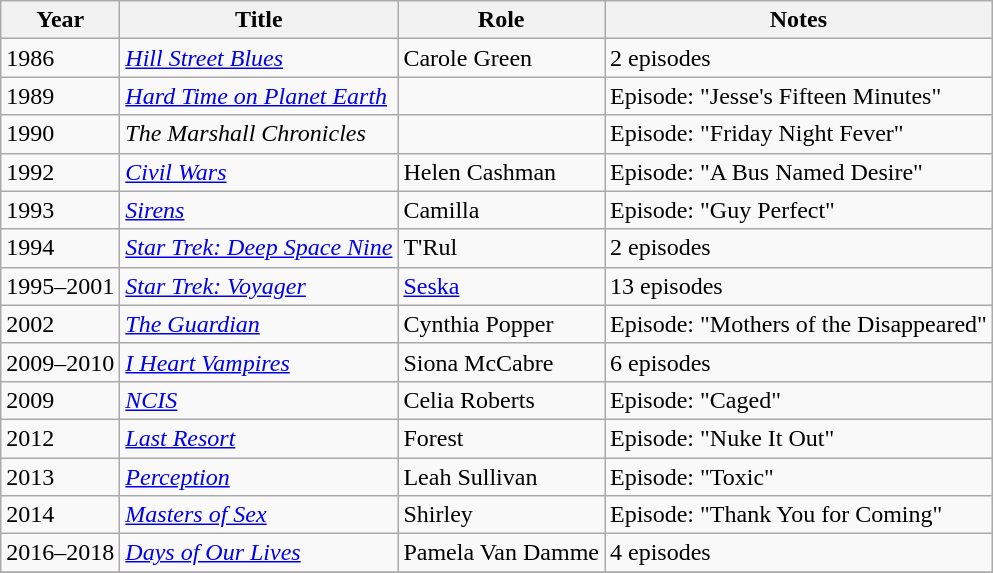<table class="wikitable sortable">
<tr>
<th>Year</th>
<th>Title</th>
<th>Role</th>
<th class="unsortable">Notes</th>
</tr>
<tr>
<td>1986</td>
<td><em><a href='#'>Hill Street Blues</a></em></td>
<td>Carole Green</td>
<td>2 episodes</td>
</tr>
<tr>
<td>1989</td>
<td><em><a href='#'>Hard Time on Planet Earth</a></em></td>
<td></td>
<td>Episode: "Jesse's Fifteen Minutes"</td>
</tr>
<tr>
<td>1990</td>
<td><em>The Marshall Chronicles</em></td>
<td></td>
<td>Episode: "Friday Night Fever"</td>
</tr>
<tr>
<td>1992</td>
<td><em><a href='#'>Civil Wars</a></em></td>
<td>Helen Cashman</td>
<td>Episode: "A Bus Named Desire"</td>
</tr>
<tr>
<td>1993</td>
<td><em><a href='#'>Sirens</a></em></td>
<td>Camilla</td>
<td>Episode: "Guy Perfect"</td>
</tr>
<tr>
<td>1994</td>
<td><em><a href='#'>Star Trek: Deep Space Nine</a></em></td>
<td>T'Rul</td>
<td>2 episodes</td>
</tr>
<tr>
<td>1995–2001</td>
<td><em><a href='#'>Star Trek: Voyager</a></em></td>
<td><a href='#'>Seska</a></td>
<td>13 episodes</td>
</tr>
<tr>
<td>2002</td>
<td><em><a href='#'>The Guardian</a></em></td>
<td>Cynthia Popper</td>
<td>Episode: "Mothers of the Disappeared"</td>
</tr>
<tr>
<td>2009–2010</td>
<td><em><a href='#'>I Heart Vampires</a></em></td>
<td>Siona McCabre</td>
<td>6 episodes</td>
</tr>
<tr>
<td>2009</td>
<td><em><a href='#'>NCIS</a></em></td>
<td>Celia Roberts</td>
<td>Episode: "Caged"</td>
</tr>
<tr>
<td>2012</td>
<td><em><a href='#'>Last Resort</a></em></td>
<td>Forest</td>
<td>Episode: "Nuke It Out"</td>
</tr>
<tr>
<td>2013</td>
<td><em><a href='#'>Perception</a></em></td>
<td>Leah Sullivan</td>
<td>Episode: "Toxic"</td>
</tr>
<tr>
<td>2014</td>
<td><em><a href='#'>Masters of Sex</a></em></td>
<td>Shirley</td>
<td>Episode: "Thank You for Coming"</td>
</tr>
<tr>
<td>2016–2018</td>
<td><em><a href='#'>Days of Our Lives</a></em></td>
<td>Pamela Van Damme</td>
<td>4 episodes</td>
</tr>
<tr>
</tr>
</table>
